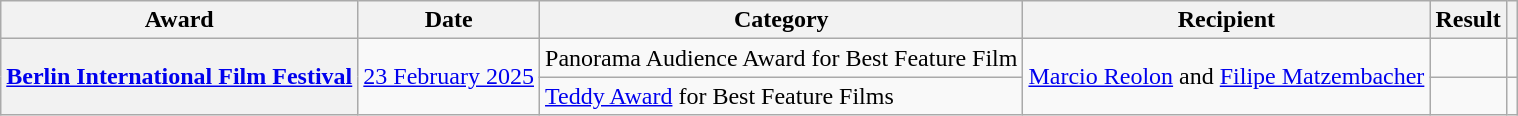<table class="wikitable sortable plainrowheaders">
<tr>
<th>Award</th>
<th>Date</th>
<th>Category</th>
<th>Recipient</th>
<th>Result</th>
<th></th>
</tr>
<tr>
<th scope="row" rowspan="2"><a href='#'>Berlin International Film Festival</a></th>
<td rowspan="2"><a href='#'>23 February 2025</a></td>
<td>Panorama Audience Award for Best Feature Film</td>
<td rowspan="2"><a href='#'>Marcio Reolon</a> and <a href='#'>Filipe Matzembacher</a></td>
<td></td>
<td align="center" rowspan="1"></td>
</tr>
<tr>
<td><a href='#'>Teddy Award</a> for Best Feature Films</td>
<td></td>
<td align="center" rowspan="1"></td>
</tr>
</table>
